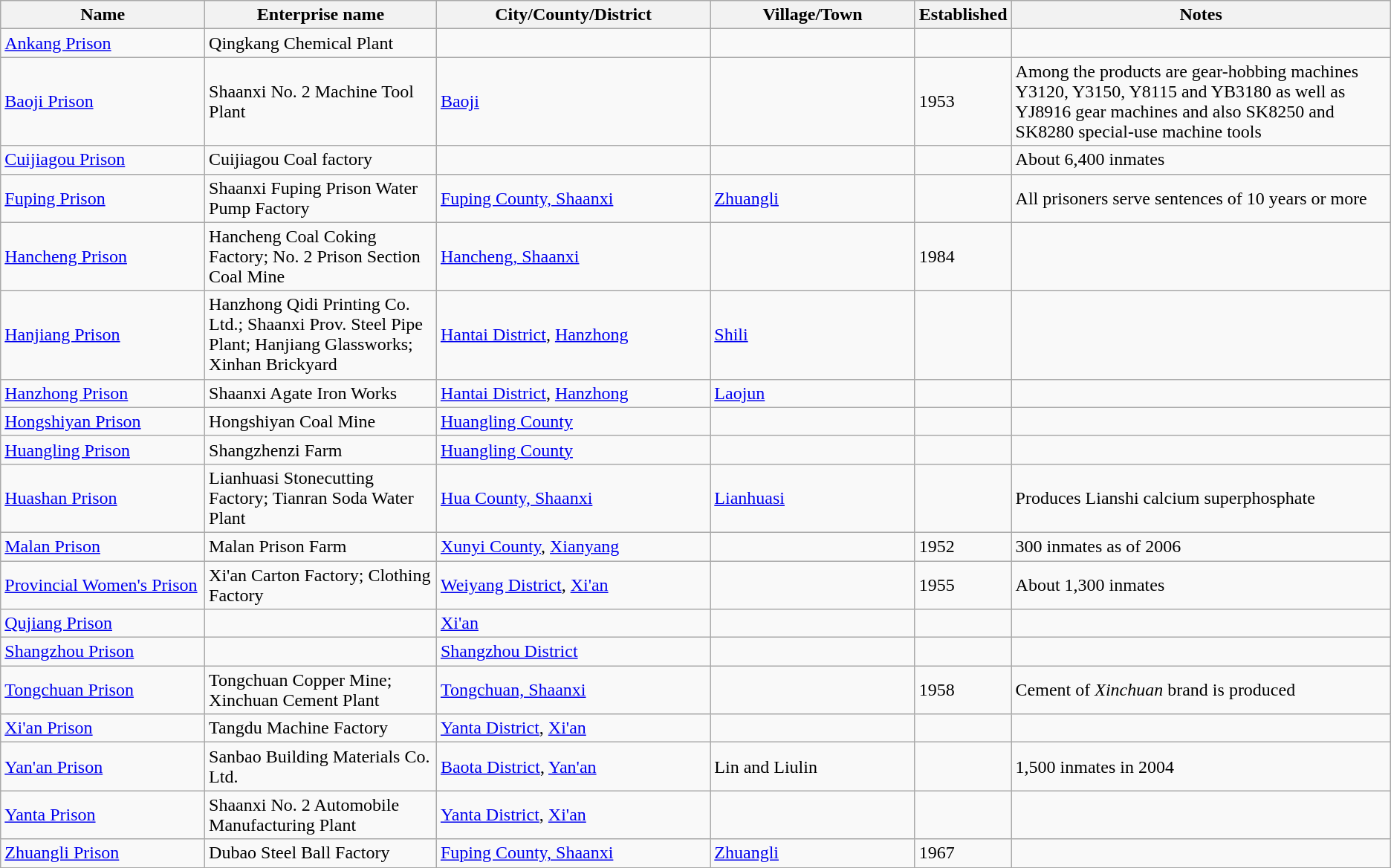<table class="wikitable">
<tr>
<th width=15%>Name</th>
<th width=17%>Enterprise name</th>
<th width=20%>City/County/District</th>
<th width=15%>Village/Town</th>
<th width=5%>Established</th>
<th width=28%>Notes</th>
</tr>
<tr>
<td><a href='#'>Ankang Prison</a></td>
<td>Qingkang Chemical Plant</td>
<td></td>
<td></td>
<td></td>
<td></td>
</tr>
<tr>
<td><a href='#'>Baoji Prison</a></td>
<td>Shaanxi No. 2 Machine Tool Plant</td>
<td><a href='#'>Baoji</a></td>
<td></td>
<td>1953</td>
<td>Among the products are gear-hobbing machines Y3120, Y3150, Y8115 and YB3180 as well as YJ8916 gear machines and also SK8250 and SK8280 special-use machine tools</td>
</tr>
<tr>
<td><a href='#'>Cuijiagou Prison</a></td>
<td>Cuijiagou Coal factory</td>
<td></td>
<td></td>
<td></td>
<td>About 6,400 inmates</td>
</tr>
<tr>
<td><a href='#'>Fuping Prison</a></td>
<td>Shaanxi Fuping Prison Water Pump Factory</td>
<td><a href='#'>Fuping County, Shaanxi</a></td>
<td><a href='#'>Zhuangli</a></td>
<td></td>
<td>All prisoners serve sentences of 10 years or more</td>
</tr>
<tr>
<td><a href='#'>Hancheng Prison</a></td>
<td>Hancheng Coal Coking Factory; No. 2 Prison Section Coal Mine</td>
<td><a href='#'>Hancheng, Shaanxi</a></td>
<td></td>
<td>1984</td>
<td></td>
</tr>
<tr>
<td><a href='#'>Hanjiang Prison</a></td>
<td>Hanzhong Qidi Printing Co. Ltd.; Shaanxi Prov. Steel Pipe Plant; Hanjiang Glassworks; Xinhan Brickyard</td>
<td><a href='#'>Hantai District</a>, <a href='#'>Hanzhong</a></td>
<td><a href='#'>Shili</a></td>
<td></td>
<td></td>
</tr>
<tr>
<td><a href='#'>Hanzhong Prison</a></td>
<td>Shaanxi Agate Iron Works</td>
<td><a href='#'>Hantai District</a>, <a href='#'>Hanzhong</a></td>
<td><a href='#'>Laojun</a></td>
<td></td>
<td></td>
</tr>
<tr>
<td><a href='#'>Hongshiyan Prison</a></td>
<td>Hongshiyan Coal Mine</td>
<td><a href='#'>Huangling County</a></td>
<td></td>
<td></td>
<td></td>
</tr>
<tr>
<td><a href='#'>Huangling Prison</a></td>
<td>Shangzhenzi Farm</td>
<td><a href='#'>Huangling County</a></td>
<td></td>
<td></td>
<td></td>
</tr>
<tr>
<td><a href='#'>Huashan Prison</a></td>
<td>Lianhuasi Stonecutting Factory; Tianran Soda Water Plant</td>
<td><a href='#'>Hua County, Shaanxi</a></td>
<td><a href='#'>Lianhuasi</a></td>
<td></td>
<td>Produces Lianshi calcium superphosphate</td>
</tr>
<tr>
<td><a href='#'>Malan Prison</a></td>
<td>Malan Prison Farm</td>
<td><a href='#'>Xunyi County</a>, <a href='#'>Xianyang</a></td>
<td></td>
<td>1952</td>
<td>300 inmates as of 2006</td>
</tr>
<tr>
<td><a href='#'>Provincial Women's Prison</a></td>
<td>Xi'an Carton Factory; Clothing Factory</td>
<td><a href='#'>Weiyang District</a>, <a href='#'>Xi'an</a></td>
<td></td>
<td>1955</td>
<td>About 1,300 inmates</td>
</tr>
<tr>
<td><a href='#'>Qujiang Prison</a></td>
<td></td>
<td><a href='#'>Xi'an</a></td>
<td></td>
<td></td>
<td></td>
</tr>
<tr>
<td><a href='#'>Shangzhou Prison</a></td>
<td></td>
<td><a href='#'>Shangzhou District</a></td>
<td></td>
<td></td>
<td></td>
</tr>
<tr>
<td><a href='#'>Tongchuan Prison</a></td>
<td>Tongchuan Copper Mine; Xinchuan Cement Plant</td>
<td><a href='#'>Tongchuan, Shaanxi</a></td>
<td></td>
<td>1958</td>
<td>Cement of <em>Xinchuan</em> brand is produced</td>
</tr>
<tr>
<td><a href='#'>Xi'an Prison</a></td>
<td>Tangdu Machine Factory</td>
<td><a href='#'>Yanta District</a>, <a href='#'>Xi'an</a></td>
<td></td>
<td></td>
<td></td>
</tr>
<tr>
<td><a href='#'>Yan'an Prison</a></td>
<td>Sanbao Building Materials Co. Ltd.</td>
<td><a href='#'>Baota District</a>, <a href='#'>Yan'an</a></td>
<td>Lin and Liulin</td>
<td></td>
<td>1,500 inmates in 2004</td>
</tr>
<tr>
<td><a href='#'>Yanta Prison</a></td>
<td>Shaanxi No. 2 Automobile Manufacturing Plant</td>
<td><a href='#'>Yanta District</a>, <a href='#'>Xi'an</a></td>
<td></td>
<td></td>
<td></td>
</tr>
<tr>
<td><a href='#'>Zhuangli Prison</a></td>
<td>Dubao Steel Ball Factory</td>
<td><a href='#'>Fuping County, Shaanxi</a></td>
<td><a href='#'>Zhuangli</a></td>
<td>1967</td>
<td></td>
</tr>
<tr>
</tr>
</table>
